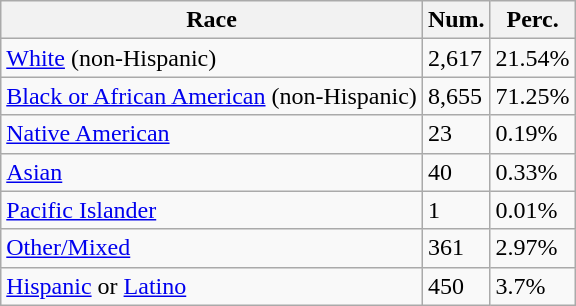<table class="wikitable">
<tr>
<th>Race</th>
<th>Num.</th>
<th>Perc.</th>
</tr>
<tr>
<td><a href='#'>White</a> (non-Hispanic)</td>
<td>2,617</td>
<td>21.54%</td>
</tr>
<tr>
<td><a href='#'>Black or African American</a> (non-Hispanic)</td>
<td>8,655</td>
<td>71.25%</td>
</tr>
<tr>
<td><a href='#'>Native American</a></td>
<td>23</td>
<td>0.19%</td>
</tr>
<tr>
<td><a href='#'>Asian</a></td>
<td>40</td>
<td>0.33%</td>
</tr>
<tr>
<td><a href='#'>Pacific Islander</a></td>
<td>1</td>
<td>0.01%</td>
</tr>
<tr>
<td><a href='#'>Other/Mixed</a></td>
<td>361</td>
<td>2.97%</td>
</tr>
<tr>
<td><a href='#'>Hispanic</a> or <a href='#'>Latino</a></td>
<td>450</td>
<td>3.7%</td>
</tr>
</table>
